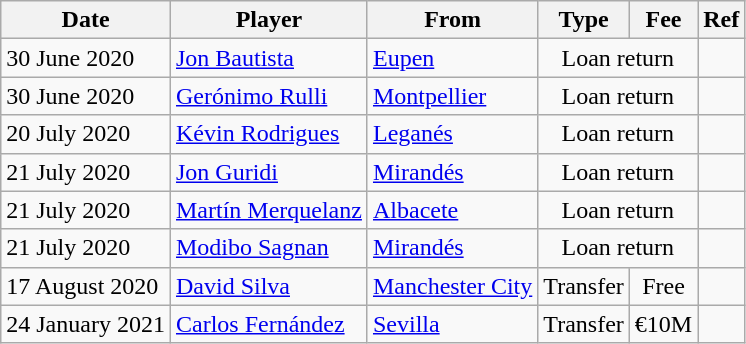<table class="wikitable">
<tr>
<th>Date</th>
<th>Player</th>
<th>From</th>
<th>Type</th>
<th>Fee</th>
<th>Ref</th>
</tr>
<tr>
<td>30 June 2020</td>
<td> <a href='#'>Jon Bautista</a></td>
<td> <a href='#'>Eupen</a></td>
<td align=center colspan=2>Loan return</td>
<td align=center></td>
</tr>
<tr>
<td>30 June 2020</td>
<td> <a href='#'>Gerónimo Rulli</a></td>
<td> <a href='#'>Montpellier</a></td>
<td align=center colspan=2>Loan return</td>
<td align=center></td>
</tr>
<tr>
<td>20 July 2020</td>
<td> <a href='#'>Kévin Rodrigues</a></td>
<td><a href='#'>Leganés</a></td>
<td align=center colspan=2>Loan return</td>
<td align=center></td>
</tr>
<tr>
<td>21 July 2020</td>
<td> <a href='#'>Jon Guridi</a></td>
<td><a href='#'>Mirandés</a></td>
<td align=center colspan=2>Loan return</td>
<td align=center></td>
</tr>
<tr>
<td>21 July 2020</td>
<td> <a href='#'>Martín Merquelanz</a></td>
<td><a href='#'>Albacete</a></td>
<td align=center colspan=2>Loan return</td>
<td align=center></td>
</tr>
<tr>
<td>21 July 2020</td>
<td> <a href='#'>Modibo Sagnan</a></td>
<td><a href='#'>Mirandés</a></td>
<td align=center colspan=2>Loan return</td>
<td align=center></td>
</tr>
<tr>
<td>17 August 2020</td>
<td> <a href='#'>David Silva</a></td>
<td> <a href='#'>Manchester City</a></td>
<td align=center>Transfer</td>
<td align=center>Free</td>
<td align=center></td>
</tr>
<tr>
<td>24 January 2021</td>
<td> <a href='#'>Carlos Fernández</a></td>
<td><a href='#'>Sevilla</a></td>
<td align=center>Transfer</td>
<td align=center>€10M</td>
<td align=center></td>
</tr>
</table>
